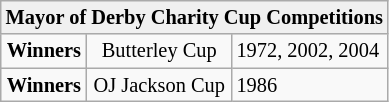<table class="wikitable" style="font-size:85%">
<tr>
<td colspan=3; bgcolor="#f0f0f0"; style="text-align: center; font-weight: bold;">Mayor of Derby Charity Cup Competitions</td>
</tr>
<tr>
<td style="text-align: center; font-weight: bold;">Winners</td>
<td style="text-align: center;">Butterley Cup</td>
<td style="text-align: left;">1972, 2002, 2004</td>
</tr>
<tr>
<td style="text-align: center; font-weight: bold;">Winners</td>
<td style="text-align: center;">OJ Jackson Cup</td>
<td style="text-align: left;">1986</td>
</tr>
</table>
